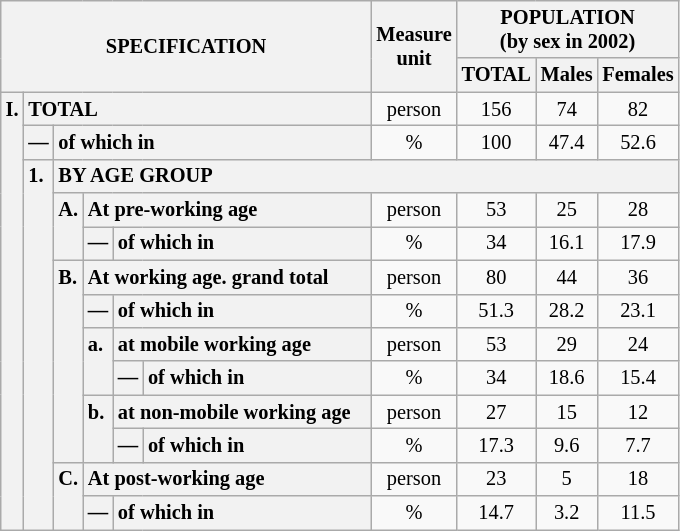<table class="wikitable" style="font-size:85%; text-align:center">
<tr>
<th rowspan="2" colspan="6">SPECIFICATION</th>
<th rowspan="2">Measure<br> unit</th>
<th colspan="3" rowspan="1">POPULATION<br> (by sex in 2002)</th>
</tr>
<tr>
<th>TOTAL</th>
<th>Males</th>
<th>Females</th>
</tr>
<tr>
<th style="text-align:left" valign="top" rowspan="13">I.</th>
<th style="text-align:left" colspan="5">TOTAL</th>
<td>person</td>
<td>156</td>
<td>74</td>
<td>82</td>
</tr>
<tr>
<th style="text-align:left" valign="top">—</th>
<th style="text-align:left" colspan="4">of which in</th>
<td>%</td>
<td>100</td>
<td>47.4</td>
<td>52.6</td>
</tr>
<tr>
<th style="text-align:left" valign="top" rowspan="11">1.</th>
<th style="text-align:left" colspan="19">BY AGE GROUP</th>
</tr>
<tr>
<th style="text-align:left" valign="top" rowspan="2">A.</th>
<th style="text-align:left" colspan="3">At pre-working age</th>
<td>person</td>
<td>53</td>
<td>25</td>
<td>28</td>
</tr>
<tr>
<th style="text-align:left" valign="top">—</th>
<th style="text-align:left" valign="top" colspan="2">of which in</th>
<td>%</td>
<td>34</td>
<td>16.1</td>
<td>17.9</td>
</tr>
<tr>
<th style="text-align:left" valign="top" rowspan="6">B.</th>
<th style="text-align:left" colspan="3">At working age. grand total</th>
<td>person</td>
<td>80</td>
<td>44</td>
<td>36</td>
</tr>
<tr>
<th style="text-align:left" valign="top">—</th>
<th style="text-align:left" valign="top" colspan="2">of which in</th>
<td>%</td>
<td>51.3</td>
<td>28.2</td>
<td>23.1</td>
</tr>
<tr>
<th style="text-align:left" valign="top" rowspan="2">a.</th>
<th style="text-align:left" colspan="2">at mobile working age</th>
<td>person</td>
<td>53</td>
<td>29</td>
<td>24</td>
</tr>
<tr>
<th style="text-align:left" valign="top">—</th>
<th style="text-align:left" valign="top" colspan="1">of which in                        </th>
<td>%</td>
<td>34</td>
<td>18.6</td>
<td>15.4</td>
</tr>
<tr>
<th style="text-align:left" valign="top" rowspan="2">b.</th>
<th style="text-align:left" colspan="2">at non-mobile working age</th>
<td>person</td>
<td>27</td>
<td>15</td>
<td>12</td>
</tr>
<tr>
<th style="text-align:left" valign="top">—</th>
<th style="text-align:left" valign="top" colspan="1">of which in                        </th>
<td>%</td>
<td>17.3</td>
<td>9.6</td>
<td>7.7</td>
</tr>
<tr>
<th style="text-align:left" valign="top" rowspan="2">C.</th>
<th style="text-align:left" colspan="3">At post-working age</th>
<td>person</td>
<td>23</td>
<td>5</td>
<td>18</td>
</tr>
<tr>
<th style="text-align:left" valign="top">—</th>
<th style="text-align:left" valign="top" colspan="2">of which in</th>
<td>%</td>
<td>14.7</td>
<td>3.2</td>
<td>11.5</td>
</tr>
</table>
